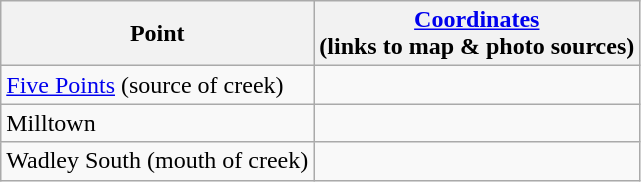<table class="wikitable">
<tr>
<th>Point</th>
<th><a href='#'>Coordinates</a><br>(links to map & photo sources)</th>
</tr>
<tr>
<td><a href='#'>Five Points</a> (source of creek)</td>
<td> </td>
</tr>
<tr>
<td>Milltown</td>
<td> </td>
</tr>
<tr>
<td>Wadley South (mouth of creek)</td>
<td> </td>
</tr>
</table>
